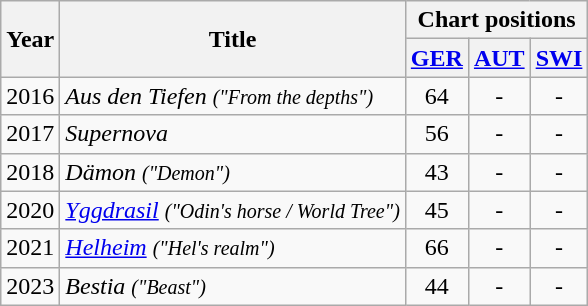<table class="wikitable">
<tr>
<th rowspan="2">Year</th>
<th rowspan="2">Title</th>
<th colspan="3">Chart positions</th>
</tr>
<tr>
<th><a href='#'>GER</a></th>
<th><a href='#'>AUT</a></th>
<th><a href='#'>SWI</a></th>
</tr>
<tr>
<td>2016</td>
<td><em>Aus den Tiefen <small>("From the depths")</small></em></td>
<td style="text-align:center;">64</td>
<td style="text-align:center;">-</td>
<td style="text-align:center;">-</td>
</tr>
<tr>
<td>2017</td>
<td><em>Supernova</em></td>
<td style="text-align:center;">56</td>
<td style="text-align:center;">-</td>
<td style="text-align:center;">-</td>
</tr>
<tr>
<td>2018</td>
<td><em>Dämon <small>("Demon")</small></em></td>
<td style="text-align:center;">43</td>
<td style="text-align:center;">-</td>
<td style="text-align:center;">-</td>
</tr>
<tr>
<td>2020</td>
<td><em><a href='#'>Yggdrasil</a> <small>("Odin's horse / World Tree")</small></em></td>
<td style="text-align:center;">45</td>
<td style="text-align:center;">-</td>
<td style="text-align:center;">-</td>
</tr>
<tr>
<td>2021</td>
<td><em><a href='#'> Helheim</a> <small>("Hel's realm")</small></em></td>
<td style="text-align:center;">66</td>
<td style="text-align:center;">-</td>
<td style="text-align:center;">-</td>
</tr>
<tr>
<td>2023</td>
<td><em>Bestia <small>("Beast")</small></em></td>
<td style="text-align:center;">44</td>
<td style="text-align:center;">-</td>
<td style="text-align:center;">-</td>
</tr>
</table>
